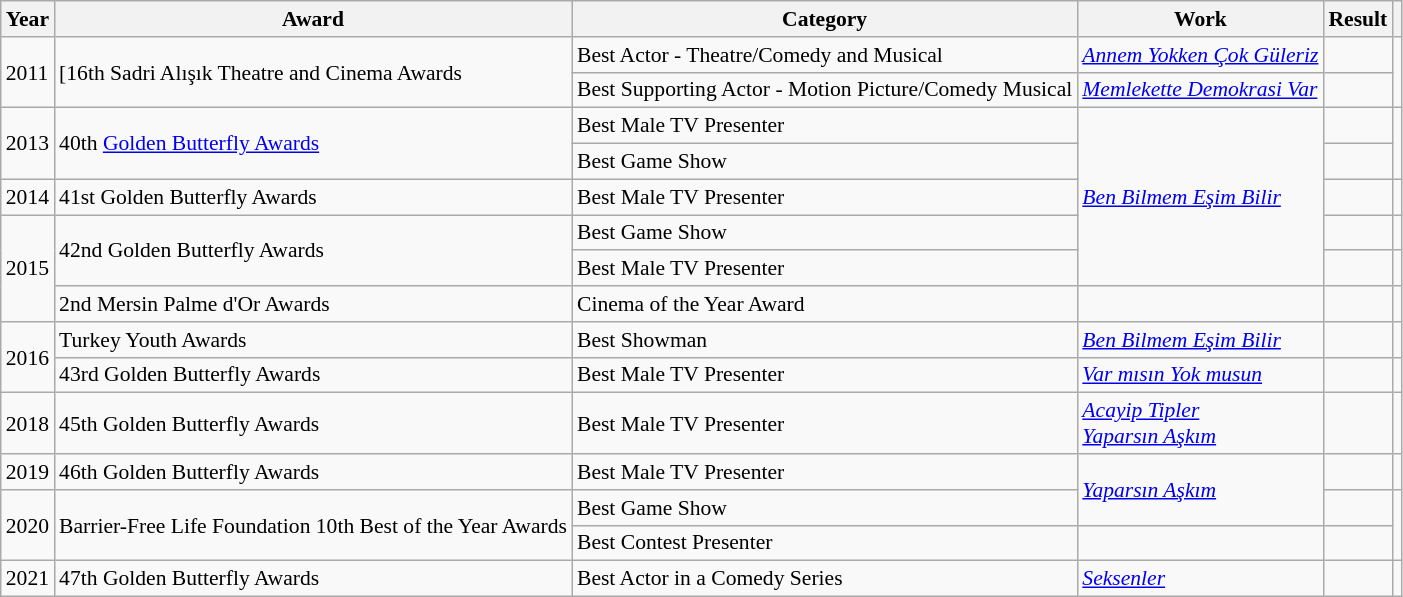<table class="wikitable" style="font-size: 90%;">
<tr>
<th>Year</th>
<th>Award</th>
<th>Category</th>
<th>Work</th>
<th>Result</th>
<th></th>
</tr>
<tr>
<td rowspan="2">2011</td>
<td rowspan="2">[16th Sadri Alışık Theatre and Cinema Awards</td>
<td>Best Actor - Theatre/Comedy and Musical</td>
<td><em><a href='#'>Annem Yokken Çok Güleriz</a></em></td>
<td></td>
<td rowspan="2"></td>
</tr>
<tr>
<td>Best Supporting Actor - Motion Picture/Comedy Musical</td>
<td><em><a href='#'>Memlekette Demokrasi Var</a></em></td>
<td></td>
</tr>
<tr>
<td rowspan="2">2013</td>
<td rowspan="2">40th <a href='#'>Golden Butterfly Awards</a></td>
<td>Best Male TV Presenter</td>
<td rowspan="5"><em><a href='#'>Ben Bilmem Eşim Bilir</a></em></td>
<td></td>
<td rowspan="2"></td>
</tr>
<tr>
<td>Best Game Show</td>
<td></td>
</tr>
<tr>
<td>2014</td>
<td>41st Golden Butterfly Awards</td>
<td>Best Male TV Presenter</td>
<td></td>
<td></td>
</tr>
<tr>
<td rowspan="3">2015</td>
<td rowspan="2">42nd Golden Butterfly Awards</td>
<td>Best Game Show</td>
<td></td>
<td></td>
</tr>
<tr>
<td>Best Male TV Presenter</td>
<td></td>
<td></td>
</tr>
<tr>
<td>2nd Mersin Palme d'Or Awards</td>
<td>Cinema of the Year Award</td>
<td></td>
<td></td>
<td></td>
</tr>
<tr>
<td rowspan="2">2016</td>
<td>Turkey Youth Awards</td>
<td>Best Showman</td>
<td><em><a href='#'>Ben Bilmem Eşim Bilir</a></em></td>
<td></td>
<td></td>
</tr>
<tr>
<td>43rd Golden Butterfly Awards</td>
<td>Best Male TV Presenter</td>
<td><em><a href='#'>Var mısın Yok musun</a></em></td>
<td></td>
<td></td>
</tr>
<tr>
<td>2018</td>
<td>45th Golden Butterfly Awards</td>
<td>Best Male TV Presenter</td>
<td><em><a href='#'>Acayip Tipler</a></em><br><em><a href='#'>Yaparsın Aşkım</a></em></td>
<td></td>
<td></td>
</tr>
<tr>
<td>2019</td>
<td>46th Golden Butterfly Awards</td>
<td>Best Male TV Presenter</td>
<td rowspan="2"><em><a href='#'>Yaparsın Aşkım</a></em></td>
<td></td>
<td></td>
</tr>
<tr>
<td rowspan="2">2020</td>
<td rowspan="2">Barrier-Free Life Foundation 10th Best of the Year Awards</td>
<td>Best Game Show</td>
<td></td>
<td rowspan="2"></td>
</tr>
<tr>
<td>Best Contest Presenter</td>
<td></td>
<td></td>
</tr>
<tr>
<td>2021</td>
<td>47th Golden Butterfly Awards</td>
<td>Best Actor in a Comedy Series</td>
<td><em><a href='#'>Seksenler</a></em></td>
<td></td>
<td></td>
</tr>
</table>
